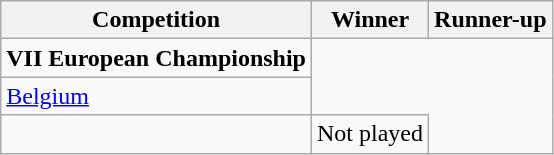<table class="wikitable">
<tr>
<th><strong>Competition</strong></th>
<th><strong>Winner</strong></th>
<th><strong>Runner-up</strong></th>
</tr>
<tr>
<td rowspan=1><strong>VII European Championship</strong></td>
</tr>
<tr>
<td rowspan=1><a href='#'>Belgium</a></td>
</tr>
<tr>
<td rowspan=1></td>
<td>Not played</td>
</tr>
</table>
